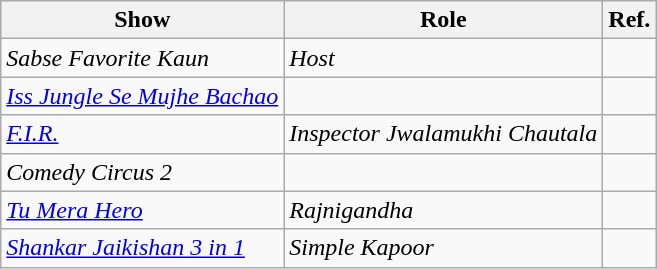<table class="wikitable">
<tr>
<th>Show</th>
<th>Role</th>
<th>Ref.</th>
</tr>
<tr>
<td><em>Sabse Favorite Kaun</em></td>
<td><em>Host</em></td>
<td></td>
</tr>
<tr>
<td><em><a href='#'>Iss Jungle Se Mujhe Bachao</a></em></td>
<td></td>
<td></td>
</tr>
<tr>
<td><em><a href='#'>F.I.R.</a></em></td>
<td><em>Inspector Jwalamukhi Chautala</em></td>
<td></td>
</tr>
<tr>
<td><em>Comedy Circus 2</em></td>
<td></td>
<td></td>
</tr>
<tr>
<td><em><a href='#'>Tu Mera Hero</a></em></td>
<td><em>Rajnigandha</em></td>
<td></td>
</tr>
<tr>
<td><em><a href='#'>Shankar Jaikishan 3 in 1</a></em></td>
<td><em>Simple Kapoor</em></td>
<td></td>
</tr>
</table>
